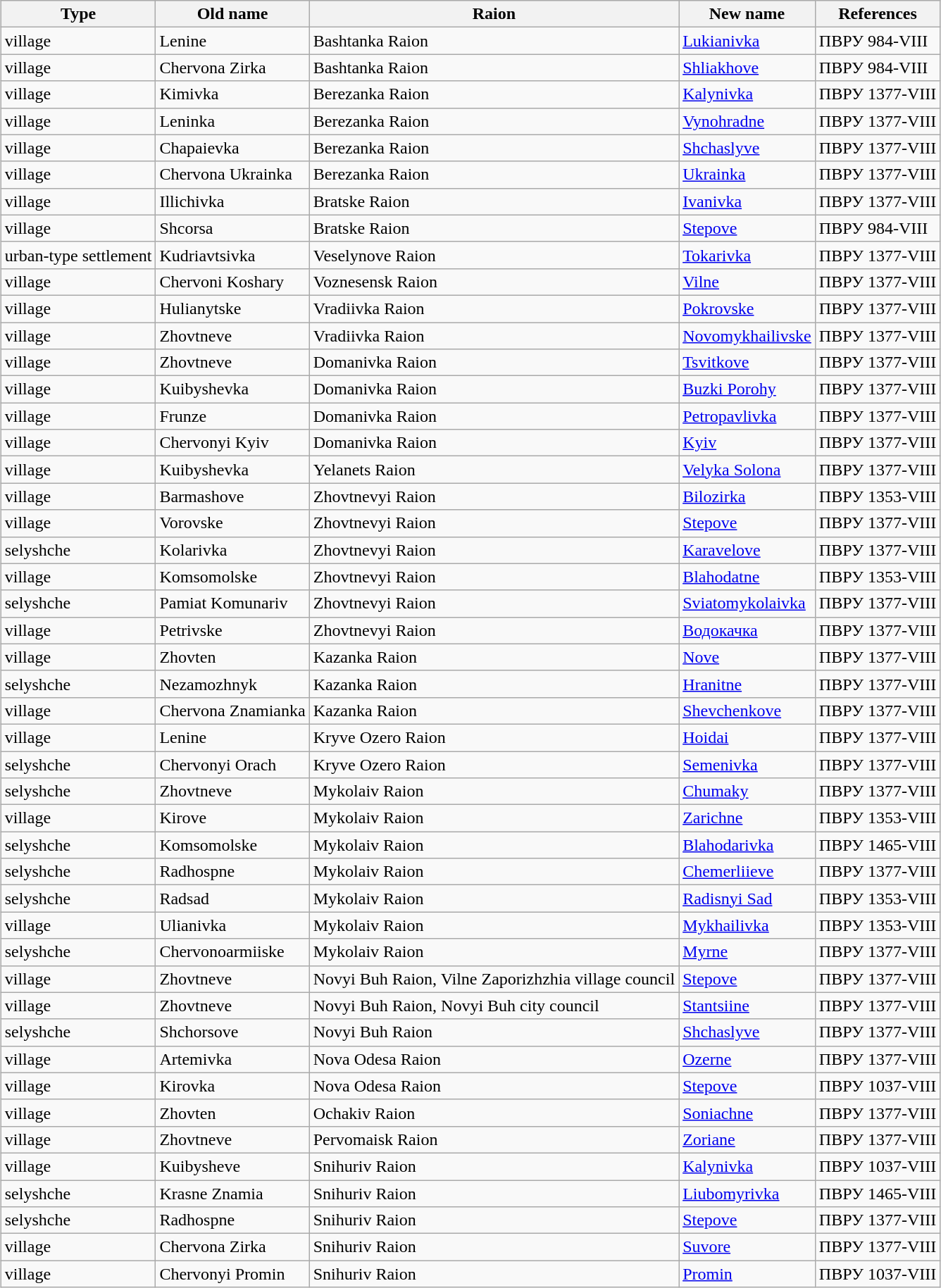<table class="wikitable sortable" style="margin:auto;">
<tr>
<th>Type</th>
<th>Old name</th>
<th>Raion</th>
<th>New name</th>
<th>References</th>
</tr>
<tr>
<td>village</td>
<td>Lenine</td>
<td>Bashtanka Raion</td>
<td><a href='#'>Lukianivka</a></td>
<td>ПВРУ 984-VIII</td>
</tr>
<tr>
<td>village</td>
<td>Chervona Zirka</td>
<td>Bashtanka Raion</td>
<td><a href='#'>Shliakhove</a></td>
<td>ПВРУ 984-VIII</td>
</tr>
<tr>
<td>village</td>
<td>Kimivka</td>
<td>Berezanka Raion</td>
<td><a href='#'>Kalynivka</a></td>
<td>ПВРУ 1377-VIII</td>
</tr>
<tr>
<td>village</td>
<td>Leninka</td>
<td>Berezanka Raion</td>
<td><a href='#'>Vynohradne</a></td>
<td>ПВРУ 1377-VIII</td>
</tr>
<tr>
<td>village</td>
<td>Chapaievka</td>
<td>Berezanka Raion</td>
<td><a href='#'>Shchaslyve</a></td>
<td>ПВРУ 1377-VIII</td>
</tr>
<tr>
<td>village</td>
<td>Chervona Ukrainka</td>
<td>Berezanka Raion</td>
<td><a href='#'>Ukrainka</a></td>
<td>ПВРУ 1377-VIII</td>
</tr>
<tr>
<td>village</td>
<td>Illichivka</td>
<td>Bratske Raion</td>
<td><a href='#'>Ivanivka</a></td>
<td>ПВРУ 1377-VIII</td>
</tr>
<tr>
<td>village</td>
<td>Shcorsa</td>
<td>Bratske Raion</td>
<td><a href='#'>Stepove</a></td>
<td>ПВРУ 984-VIII</td>
</tr>
<tr>
<td>urban-type settlement</td>
<td>Kudriavtsivka</td>
<td>Veselynove Raion</td>
<td><a href='#'>Tokarivka</a></td>
<td>ПВРУ 1377-VIII</td>
</tr>
<tr>
<td>village</td>
<td>Chervoni Koshary</td>
<td>Voznesensk Raion</td>
<td><a href='#'>Vilne</a></td>
<td>ПВРУ 1377-VIII</td>
</tr>
<tr>
<td>village</td>
<td>Hulianytske</td>
<td>Vradiivka Raion</td>
<td><a href='#'>Pokrovske</a></td>
<td>ПВРУ 1377-VIII</td>
</tr>
<tr>
<td>village</td>
<td>Zhovtneve</td>
<td>Vradiivka Raion</td>
<td><a href='#'>Novomykhailivske</a></td>
<td>ПВРУ 1377-VIII</td>
</tr>
<tr>
<td>village</td>
<td>Zhovtneve</td>
<td>Domanivka Raion</td>
<td><a href='#'>Tsvitkove</a></td>
<td>ПВРУ 1377-VIII</td>
</tr>
<tr>
<td>village</td>
<td>Kuibyshevka</td>
<td>Domanivka Raion</td>
<td><a href='#'>Buzki Porohy</a></td>
<td>ПВРУ 1377-VIII</td>
</tr>
<tr>
<td>village</td>
<td>Frunze</td>
<td>Domanivka Raion</td>
<td><a href='#'>Petropavlivka</a></td>
<td>ПВРУ 1377-VIII</td>
</tr>
<tr>
<td>village</td>
<td>Chervonyi Kyiv</td>
<td>Domanivka Raion</td>
<td><a href='#'>Kyiv</a></td>
<td>ПВРУ 1377-VIII</td>
</tr>
<tr>
<td>village</td>
<td>Kuibyshevka</td>
<td>Yelanets Raion</td>
<td><a href='#'>Velyka Solona</a></td>
<td>ПВРУ 1377-VIII</td>
</tr>
<tr>
<td>village</td>
<td>Barmashove</td>
<td>Zhovtnevyi Raion</td>
<td><a href='#'>Bilozirka</a></td>
<td>ПВРУ 1353-VIII</td>
</tr>
<tr>
<td>village</td>
<td>Vorovske</td>
<td>Zhovtnevyi Raion</td>
<td><a href='#'>Stepove</a></td>
<td>ПВРУ 1377-VIII</td>
</tr>
<tr>
<td>selyshche</td>
<td>Kolarivka</td>
<td>Zhovtnevyi Raion</td>
<td><a href='#'>Karavelove</a></td>
<td>ПВРУ 1377-VIII</td>
</tr>
<tr>
<td>village</td>
<td>Komsomolske</td>
<td>Zhovtnevyi Raion</td>
<td><a href='#'>Blahodatne</a></td>
<td>ПВРУ 1353-VIII</td>
</tr>
<tr>
<td>selyshche</td>
<td>Pamiat Komunariv</td>
<td>Zhovtnevyi Raion</td>
<td><a href='#'>Sviatomykolaivka</a></td>
<td>ПВРУ 1377-VIII</td>
</tr>
<tr>
<td>village</td>
<td>Petrivske</td>
<td>Zhovtnevyi Raion</td>
<td><a href='#'>Водокачка</a></td>
<td>ПВРУ 1377-VIII</td>
</tr>
<tr>
<td>village</td>
<td>Zhovten</td>
<td>Kazanka Raion</td>
<td><a href='#'>Nove</a></td>
<td>ПВРУ 1377-VIII</td>
</tr>
<tr>
<td>selyshche</td>
<td>Nezamozhnyk</td>
<td>Kazanka Raion</td>
<td><a href='#'>Hranitne</a></td>
<td>ПВРУ 1377-VIII</td>
</tr>
<tr>
<td>village</td>
<td>Chervona Znamianka</td>
<td>Kazanka Raion</td>
<td><a href='#'>Shevchenkove</a></td>
<td>ПВРУ 1377-VIII</td>
</tr>
<tr>
<td>village</td>
<td>Lenine</td>
<td>Kryve Ozero Raion</td>
<td><a href='#'>Hoidai</a></td>
<td>ПВРУ 1377-VIII</td>
</tr>
<tr>
<td>selyshche</td>
<td>Chervonyi Orach</td>
<td>Kryve Ozero Raion</td>
<td><a href='#'>Semenivka</a></td>
<td>ПВРУ 1377-VIII</td>
</tr>
<tr>
<td>selyshche</td>
<td>Zhovtneve</td>
<td>Mykolaiv Raion</td>
<td><a href='#'>Chumaky</a></td>
<td>ПВРУ 1377-VIII</td>
</tr>
<tr>
<td>village</td>
<td>Kirove</td>
<td>Mykolaiv Raion</td>
<td><a href='#'>Zarichne</a></td>
<td>ПВРУ 1353-VIII</td>
</tr>
<tr>
<td>selyshche</td>
<td>Komsomolske</td>
<td>Mykolaiv Raion</td>
<td><a href='#'>Blahodarivka</a></td>
<td>ПВРУ 1465-VIII</td>
</tr>
<tr>
<td>selyshche</td>
<td>Radhospne</td>
<td>Mykolaiv Raion</td>
<td><a href='#'>Chemerliieve</a></td>
<td>ПВРУ 1377-VIII</td>
</tr>
<tr>
<td>selyshche</td>
<td>Radsad</td>
<td>Mykolaiv Raion</td>
<td><a href='#'>Radisnyi Sad</a></td>
<td>ПВРУ 1353-VIII</td>
</tr>
<tr>
<td>village</td>
<td>Ulianivka</td>
<td>Mykolaiv Raion</td>
<td><a href='#'>Mykhailivka</a></td>
<td>ПВРУ 1353-VIII</td>
</tr>
<tr>
<td>selyshche</td>
<td>Chervonoarmiiske</td>
<td>Mykolaiv Raion</td>
<td><a href='#'>Myrne</a></td>
<td>ПВРУ 1377-VIII</td>
</tr>
<tr>
<td>village</td>
<td>Zhovtneve</td>
<td>Novyi Buh Raion, Vilne Zaporizhzhia village council</td>
<td><a href='#'>Stepove</a></td>
<td>ПВРУ 1377-VIII</td>
</tr>
<tr>
<td>village</td>
<td>Zhovtneve</td>
<td>Novyi Buh Raion, Novyi Buh city council</td>
<td><a href='#'>Stantsiine</a></td>
<td>ПВРУ 1377-VIII</td>
</tr>
<tr>
<td>selyshche</td>
<td>Shchorsove</td>
<td>Novyi Buh Raion</td>
<td><a href='#'>Shchaslyve</a></td>
<td>ПВРУ 1377-VIII</td>
</tr>
<tr>
<td>village</td>
<td>Artemivka</td>
<td>Nova Odesa Raion</td>
<td><a href='#'>Ozerne</a></td>
<td>ПВРУ 1377-VIII</td>
</tr>
<tr>
<td>village</td>
<td>Kirovka</td>
<td>Nova Odesa Raion</td>
<td><a href='#'>Stepove</a></td>
<td>ПВРУ 1037-VIII</td>
</tr>
<tr>
<td>village</td>
<td>Zhovten</td>
<td>Ochakiv Raion</td>
<td><a href='#'>Soniachne</a></td>
<td>ПВРУ 1377-VIII</td>
</tr>
<tr>
<td>village</td>
<td>Zhovtneve</td>
<td>Pervomaisk Raion</td>
<td><a href='#'>Zoriane</a></td>
<td>ПВРУ 1377-VIII</td>
</tr>
<tr>
<td>village</td>
<td>Kuibysheve</td>
<td>Snihuriv Raion</td>
<td><a href='#'>Kalynivka</a></td>
<td>ПВРУ 1037-VIII</td>
</tr>
<tr>
<td>selyshche</td>
<td>Krasne Znamia</td>
<td>Snihuriv Raion</td>
<td><a href='#'>Liubomyrivka</a></td>
<td>ПВРУ 1465-VIII</td>
</tr>
<tr>
<td>selyshche</td>
<td>Radhospne</td>
<td>Snihuriv Raion</td>
<td><a href='#'>Stepove</a></td>
<td>ПВРУ 1377-VIII</td>
</tr>
<tr>
<td>village</td>
<td>Chervona Zirka</td>
<td>Snihuriv Raion</td>
<td><a href='#'>Suvore</a></td>
<td>ПВРУ 1377-VIII</td>
</tr>
<tr>
<td>village</td>
<td>Chervonyi Promin</td>
<td>Snihuriv Raion</td>
<td><a href='#'>Promin</a></td>
<td>ПВРУ 1037-VIII</td>
</tr>
</table>
